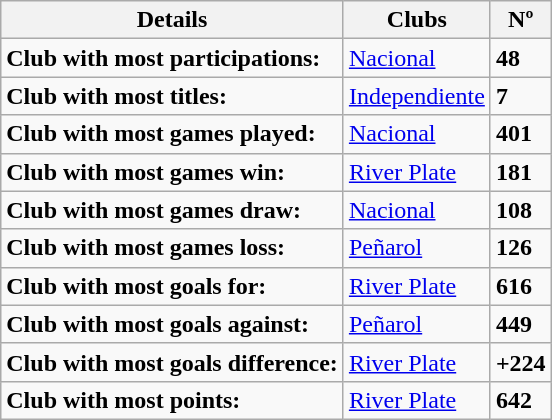<table class="wikitable">
<tr>
<th>Details</th>
<th>Clubs</th>
<th>Nº</th>
</tr>
<tr>
<td><strong>Club with most participations:</strong></td>
<td> <a href='#'>Nacional</a></td>
<td><strong>48</strong></td>
</tr>
<tr>
<td><strong>Club with most titles:</strong></td>
<td> <a href='#'>Independiente</a></td>
<td><strong>7</strong></td>
</tr>
<tr>
<td><strong>Club with most games played:</strong></td>
<td> <a href='#'>Nacional</a></td>
<td><strong>401</strong></td>
</tr>
<tr>
<td><strong>Club with most games win:</strong></td>
<td> <a href='#'>River Plate</a></td>
<td><strong>181</strong></td>
</tr>
<tr>
<td><strong>Club with most games draw:</strong></td>
<td> <a href='#'>Nacional</a></td>
<td><strong>108</strong></td>
</tr>
<tr>
<td><strong>Club with most games loss:</strong></td>
<td> <a href='#'>Peñarol</a></td>
<td><strong>126</strong></td>
</tr>
<tr>
<td><strong>Club with most goals for:</strong></td>
<td> <a href='#'>River Plate</a></td>
<td><strong>616</strong></td>
</tr>
<tr>
<td><strong>Club with most goals against:</strong></td>
<td> <a href='#'>Peñarol</a></td>
<td><strong>449</strong></td>
</tr>
<tr>
<td><strong>Club with most goals difference:</strong></td>
<td> <a href='#'>River Plate</a></td>
<td><strong>+224</strong></td>
</tr>
<tr>
<td><strong>Club with most points:</strong></td>
<td> <a href='#'>River Plate</a></td>
<td><strong>642</strong></td>
</tr>
</table>
